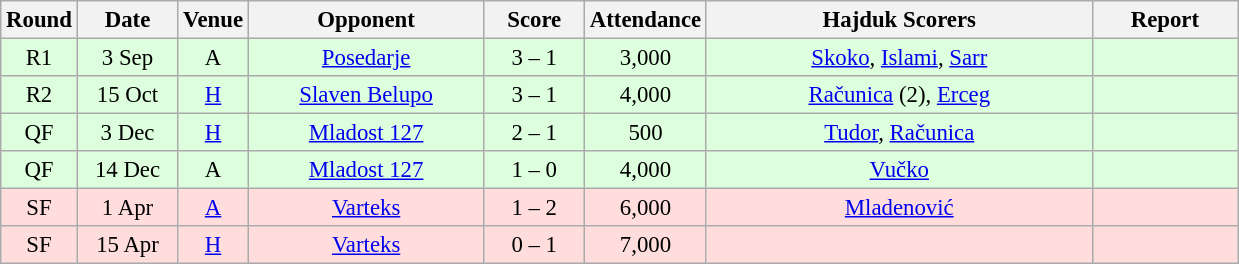<table class="wikitable sortable" style="text-align: center; font-size:95%;">
<tr>
<th width="30">Round</th>
<th width="60">Date</th>
<th width="20">Venue</th>
<th width="150">Opponent</th>
<th width="60">Score</th>
<th width="40">Attendance</th>
<th width="250">Hajduk Scorers</th>
<th width="90" class="unsortable">Report</th>
</tr>
<tr bgcolor="#ddffdd">
<td>R1</td>
<td>3 Sep</td>
<td>A</td>
<td><a href='#'>Posedarje</a></td>
<td>3 – 1</td>
<td>3,000</td>
<td><a href='#'>Skoko</a>, <a href='#'>Islami</a>, <a href='#'>Sarr</a></td>
<td></td>
</tr>
<tr bgcolor="#ddffdd">
<td>R2</td>
<td>15 Oct</td>
<td><a href='#'>H</a></td>
<td><a href='#'>Slaven Belupo</a></td>
<td>3 – 1</td>
<td>4,000</td>
<td><a href='#'>Računica</a> (2), <a href='#'>Erceg</a></td>
<td></td>
</tr>
<tr bgcolor="#ddffdd">
<td>QF</td>
<td>3 Dec</td>
<td><a href='#'>H</a></td>
<td><a href='#'>Mladost 127</a></td>
<td>2 – 1</td>
<td>500</td>
<td><a href='#'>Tudor</a>, <a href='#'>Računica</a></td>
<td></td>
</tr>
<tr bgcolor="#ddffdd">
<td>QF</td>
<td>14 Dec</td>
<td>A</td>
<td><a href='#'>Mladost 127</a></td>
<td>1 – 0</td>
<td>4,000</td>
<td><a href='#'>Vučko</a></td>
<td></td>
</tr>
<tr bgcolor="#ffdddd">
<td>SF</td>
<td>1 Apr</td>
<td><a href='#'>A</a></td>
<td><a href='#'>Varteks</a></td>
<td>1 – 2</td>
<td>6,000</td>
<td><a href='#'>Mladenović</a></td>
<td></td>
</tr>
<tr bgcolor="#ffdddd">
<td>SF</td>
<td>15 Apr</td>
<td><a href='#'>H</a></td>
<td><a href='#'>Varteks</a></td>
<td>0 – 1</td>
<td>7,000</td>
<td></td>
<td></td>
</tr>
</table>
